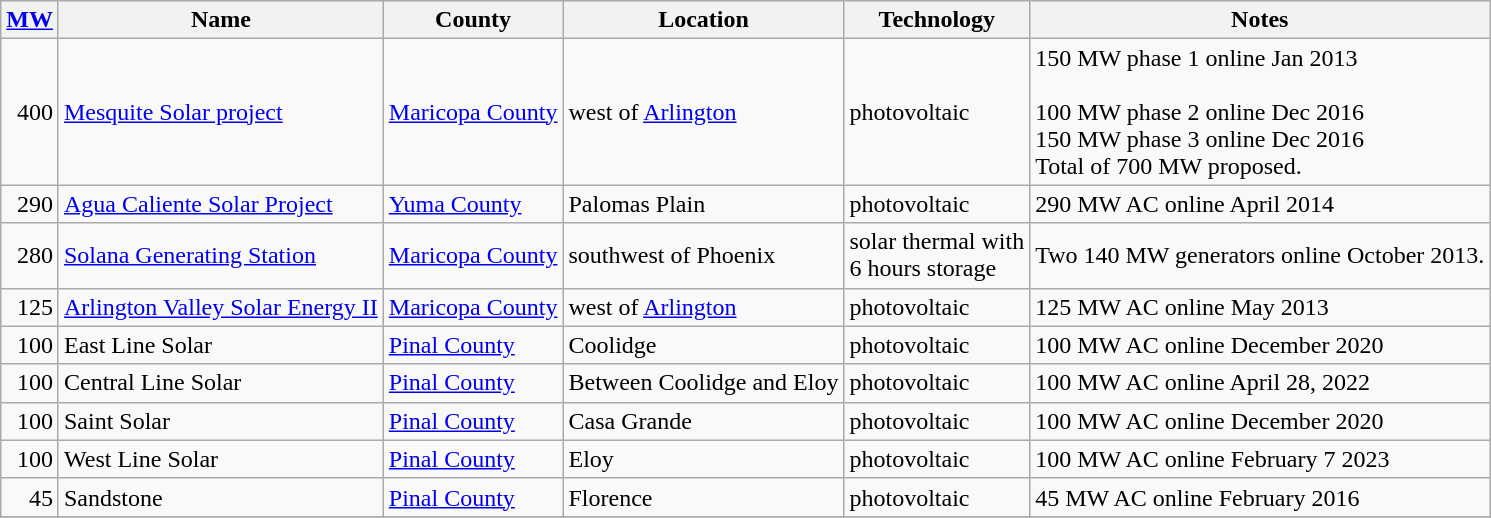<table class="wikitable sortable" style="text-align:left">
<tr>
<th><a href='#'>MW</a></th>
<th>Name</th>
<th>County</th>
<th>Location</th>
<th>Technology</th>
<th>Notes</th>
</tr>
<tr>
<td align=right>400</td>
<td><a href='#'>Mesquite Solar project</a></td>
<td><a href='#'>Maricopa County</a></td>
<td>west of <a href='#'>Arlington</a> <br></td>
<td>photovoltaic</td>
<td>150 MW phase 1 online Jan 2013 <br><br>100 MW phase 2 online Dec 2016 <br>
150 MW phase 3 online Dec 2016 <br>
Total of 700 MW proposed.</td>
</tr>
<tr>
<td align=right>290</td>
<td><a href='#'>Agua Caliente Solar Project</a></td>
<td><a href='#'>Yuma County</a></td>
<td>Palomas Plain <br></td>
<td>photovoltaic</td>
<td>290 MW AC online April 2014</td>
</tr>
<tr>
<td align=right>280</td>
<td><a href='#'>Solana Generating Station</a></td>
<td><a href='#'>Maricopa County</a></td>
<td>southwest of Phoenix <br></td>
<td>solar thermal with<br>6 hours storage</td>
<td>Two 140 MW generators online October 2013.</td>
</tr>
<tr>
<td align=right>125</td>
<td><a href='#'>Arlington Valley Solar Energy II</a></td>
<td><a href='#'>Maricopa County</a></td>
<td>west of <a href='#'>Arlington</a> <br></td>
<td>photovoltaic</td>
<td>125 MW AC online May 2013</td>
</tr>
<tr>
<td align=right>100</td>
<td>East Line Solar</td>
<td><a href='#'>Pinal County</a></td>
<td>Coolidge</td>
<td>photovoltaic</td>
<td>100 MW AC online December 2020</td>
</tr>
<tr>
<td align=right>100</td>
<td>Central Line Solar</td>
<td><a href='#'>Pinal County</a></td>
<td>Between Coolidge and Eloy</td>
<td>photovoltaic</td>
<td>100 MW AC online April 28, 2022</td>
</tr>
<tr>
<td align=right>100</td>
<td>Saint Solar</td>
<td><a href='#'>Pinal County</a></td>
<td>Casa Grande</td>
<td>photovoltaic</td>
<td>100 MW AC online December 2020</td>
</tr>
<tr>
<td align=right>100</td>
<td>West Line Solar</td>
<td><a href='#'>Pinal County</a></td>
<td>Eloy  <br></td>
<td>photovoltaic</td>
<td>100 MW AC online February 7 2023</td>
</tr>
<tr>
<td align=right>45</td>
<td>Sandstone</td>
<td><a href='#'>Pinal County</a></td>
<td>Florence  <br></td>
<td>photovoltaic</td>
<td>45 MW AC online February 2016</td>
</tr>
<tr>
</tr>
</table>
